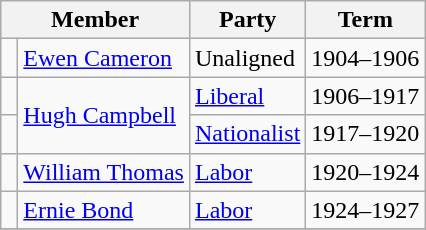<table class="wikitable">
<tr>
<th colspan="2">Member</th>
<th>Party</th>
<th>Term</th>
</tr>
<tr>
<td> </td>
<td><a href='#'>Ewen Cameron</a></td>
<td>Unaligned</td>
<td>1904–1906</td>
</tr>
<tr>
<td> </td>
<td rowspan="2"><a href='#'>Hugh Campbell</a></td>
<td><a href='#'>Liberal</a></td>
<td>1906–1917</td>
</tr>
<tr>
<td> </td>
<td><a href='#'>Nationalist</a></td>
<td>1917–1920</td>
</tr>
<tr>
<td> </td>
<td><a href='#'>William Thomas</a></td>
<td><a href='#'>Labor</a></td>
<td>1920–1924</td>
</tr>
<tr>
<td> </td>
<td><a href='#'>Ernie Bond</a></td>
<td><a href='#'>Labor</a></td>
<td>1924–1927</td>
</tr>
<tr>
</tr>
</table>
